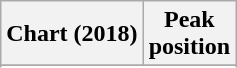<table class="wikitable sortable plainrowheaders" style="text-align:center">
<tr>
<th scope="col">Chart (2018)</th>
<th scope="col">Peak<br>position</th>
</tr>
<tr>
</tr>
<tr>
</tr>
<tr>
</tr>
<tr>
</tr>
</table>
